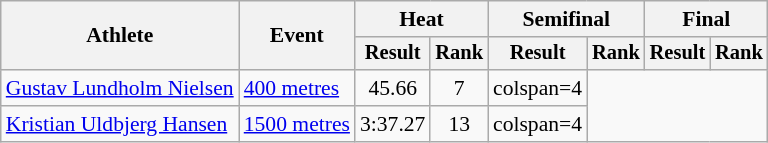<table class="wikitable" style="font-size:90%">
<tr>
<th rowspan="2">Athlete</th>
<th rowspan="2">Event</th>
<th colspan="2">Heat</th>
<th colspan="2">Semifinal</th>
<th colspan="2">Final</th>
</tr>
<tr style="font-size:95%">
<th>Result</th>
<th>Rank</th>
<th>Result</th>
<th>Rank</th>
<th>Result</th>
<th>Rank</th>
</tr>
<tr align=center>
<td align=left><a href='#'>Gustav Lundholm Nielsen</a></td>
<td align=left><a href='#'>400 metres</a></td>
<td>45.66 </td>
<td>7</td>
<td>colspan=4 </td>
</tr>
<tr align=center>
<td align=left><a href='#'>Kristian Uldbjerg Hansen</a></td>
<td align=left><a href='#'>1500 metres</a></td>
<td>3:37.27 </td>
<td>13</td>
<td>colspan=4 </td>
</tr>
</table>
